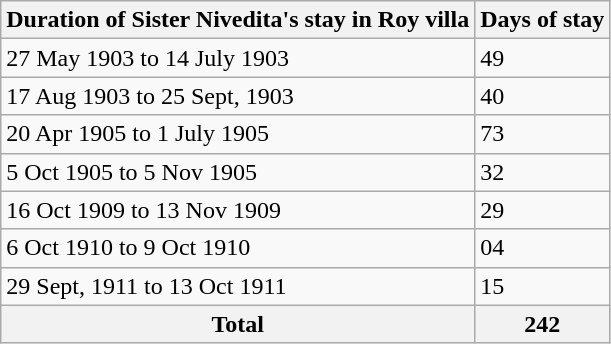<table class="wikitable">
<tr>
<th>Duration of Sister Nivedita's stay in Roy villa</th>
<th>Days of stay</th>
</tr>
<tr>
<td>27 May 1903 to 14 July 1903</td>
<td>49</td>
</tr>
<tr>
<td>17 Aug 1903 to 25 Sept, 1903</td>
<td>40</td>
</tr>
<tr>
<td>20 Apr 1905 to 1 July 1905</td>
<td>73</td>
</tr>
<tr>
<td>5 Oct 1905 to 5 Nov 1905</td>
<td>32</td>
</tr>
<tr>
<td>16 Oct 1909 to 13 Nov 1909</td>
<td>29</td>
</tr>
<tr>
<td>6 Oct 1910 to 9 Oct 1910</td>
<td>04</td>
</tr>
<tr>
<td>29 Sept, 1911 to 13 Oct 1911</td>
<td>15</td>
</tr>
<tr>
<th>Total</th>
<th>242</th>
</tr>
</table>
